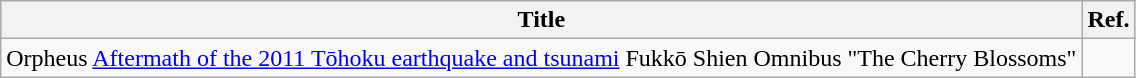<table class="wikitable">
<tr>
<th>Title</th>
<th>Ref.</th>
</tr>
<tr>
<td>Orpheus <a href='#'>Aftermath of the 2011 Tōhoku earthquake and tsunami</a> Fukkō Shien Omnibus "The Cherry Blossoms"</td>
<td></td>
</tr>
</table>
